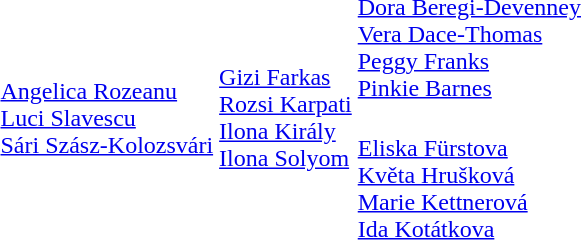<table>
<tr>
<td rowspan=2></td>
<td rowspan=2><br><a href='#'>Angelica Rozeanu</a><br><a href='#'>Luci Slavescu</a><br><a href='#'>Sári Szász-Kolozsvári</a></td>
<td rowspan=2><br><a href='#'>Gizi Farkas</a><br><a href='#'>Rozsi Karpati</a><br><a href='#'>Ilona Király</a><br><a href='#'>Ilona Solyom</a></td>
<td><br><a href='#'>Dora Beregi-Devenney</a><br><a href='#'>Vera Dace-Thomas</a><br><a href='#'>Peggy Franks</a><br><a href='#'>Pinkie Barnes</a></td>
</tr>
<tr>
<td><br><a href='#'>Eliska Fürstova</a><br><a href='#'>Květa Hrušková</a><br><a href='#'>Marie Kettnerová</a><br><a href='#'>Ida Kotátkova</a></td>
</tr>
</table>
